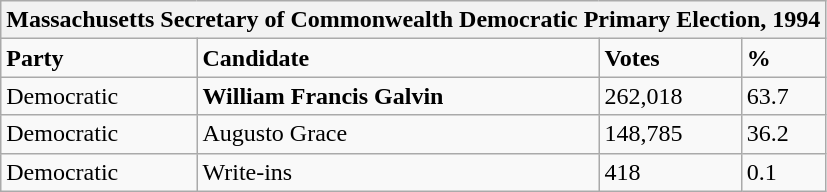<table class="wikitable">
<tr>
<th colspan="4">Massachusetts Secretary of Commonwealth Democratic Primary Election, 1994</th>
</tr>
<tr>
<td><strong>Party</strong></td>
<td><strong>Candidate</strong></td>
<td><strong>Votes</strong></td>
<td><strong>%</strong></td>
</tr>
<tr>
<td>Democratic</td>
<td><strong>William Francis Galvin</strong></td>
<td>262,018</td>
<td>63.7</td>
</tr>
<tr>
<td>Democratic</td>
<td>Augusto Grace</td>
<td>148,785</td>
<td>36.2</td>
</tr>
<tr>
<td>Democratic</td>
<td>Write-ins</td>
<td>418</td>
<td>0.1</td>
</tr>
</table>
